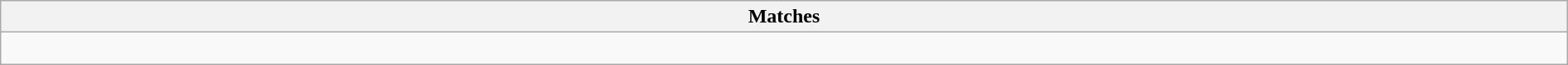<table class="wikitable collapsible collapsed" style="width:100%;">
<tr>
<th>Matches</th>
</tr>
<tr>
<td><br></td>
</tr>
</table>
